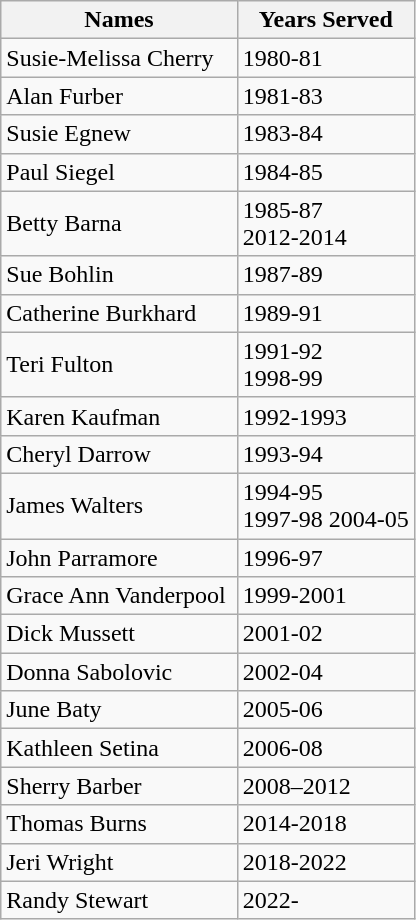<table class="wikitable">
<tr>
<th>Names</th>
<th>Years Served</th>
</tr>
<tr>
<td>Susie-Melissa Cherry</td>
<td>1980-81</td>
</tr>
<tr>
<td>Alan Furber</td>
<td>1981-83</td>
</tr>
<tr>
<td>Susie Egnew</td>
<td>1983-84</td>
</tr>
<tr>
<td>Paul Siegel </td>
<td>1984-85</td>
</tr>
<tr>
<td>Betty Barna</td>
<td>1985-87<br>2012-2014</td>
</tr>
<tr>
<td>Sue Bohlin </td>
<td>1987-89</td>
</tr>
<tr>
<td>Catherine Burkhard</td>
<td>1989-91</td>
</tr>
<tr>
<td>Teri Fulton</td>
<td>1991-92<br>1998-99</td>
</tr>
<tr>
<td>Karen Kaufman</td>
<td>1992-1993</td>
</tr>
<tr>
<td>Cheryl Darrow</td>
<td>1993-94</td>
</tr>
<tr>
<td>James Walters  </td>
<td>1994-95<br>1997-98
2004-05</td>
</tr>
<tr>
<td>John Parramore </td>
<td>1996-97</td>
</tr>
<tr>
<td>Grace Ann Vanderpool </td>
<td>1999-2001</td>
</tr>
<tr>
<td>Dick Mussett</td>
<td>2001-02</td>
</tr>
<tr>
<td>Donna Sabolovic</td>
<td>2002-04</td>
</tr>
<tr>
<td>June Baty</td>
<td>2005-06</td>
</tr>
<tr>
<td>Kathleen Setina  </td>
<td>2006-08</td>
</tr>
<tr>
<td>Sherry Barber</td>
<td>2008–2012</td>
</tr>
<tr>
<td>Thomas Burns</td>
<td>2014-2018</td>
</tr>
<tr>
<td>Jeri Wright   </td>
<td>2018-2022</td>
</tr>
<tr>
<td>Randy Stewart</td>
<td>2022-</td>
</tr>
</table>
